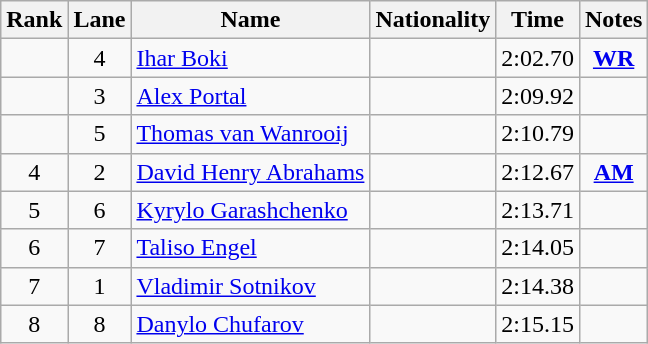<table class="wikitable sortable" style="text-align:center">
<tr>
<th>Rank</th>
<th>Lane</th>
<th>Name</th>
<th>Nationality</th>
<th>Time</th>
<th>Notes</th>
</tr>
<tr>
<td></td>
<td>4</td>
<td align=left><a href='#'>Ihar Boki</a></td>
<td align=left></td>
<td>2:02.70</td>
<td><strong><a href='#'>WR</a></strong></td>
</tr>
<tr>
<td></td>
<td>3</td>
<td align=left><a href='#'>Alex Portal</a></td>
<td align=left></td>
<td>2:09.92</td>
<td></td>
</tr>
<tr>
<td></td>
<td>5</td>
<td align=left><a href='#'>Thomas van Wanrooij</a></td>
<td align=left></td>
<td>2:10.79</td>
<td></td>
</tr>
<tr>
<td>4</td>
<td>2</td>
<td align=left><a href='#'>David Henry Abrahams</a></td>
<td align=left></td>
<td>2:12.67</td>
<td><strong><a href='#'>AM</a></strong></td>
</tr>
<tr>
<td>5</td>
<td>6</td>
<td align=left><a href='#'>Kyrylo Garashchenko</a></td>
<td align=left></td>
<td>2:13.71</td>
<td></td>
</tr>
<tr>
<td>6</td>
<td>7</td>
<td align=left><a href='#'>Taliso Engel</a></td>
<td align=left></td>
<td>2:14.05</td>
<td></td>
</tr>
<tr>
<td>7</td>
<td>1</td>
<td align=left><a href='#'>Vladimir Sotnikov</a></td>
<td align=left></td>
<td>2:14.38</td>
<td></td>
</tr>
<tr>
<td>8</td>
<td>8</td>
<td align=left><a href='#'>Danylo Chufarov</a></td>
<td align=left></td>
<td>2:15.15</td>
<td></td>
</tr>
</table>
